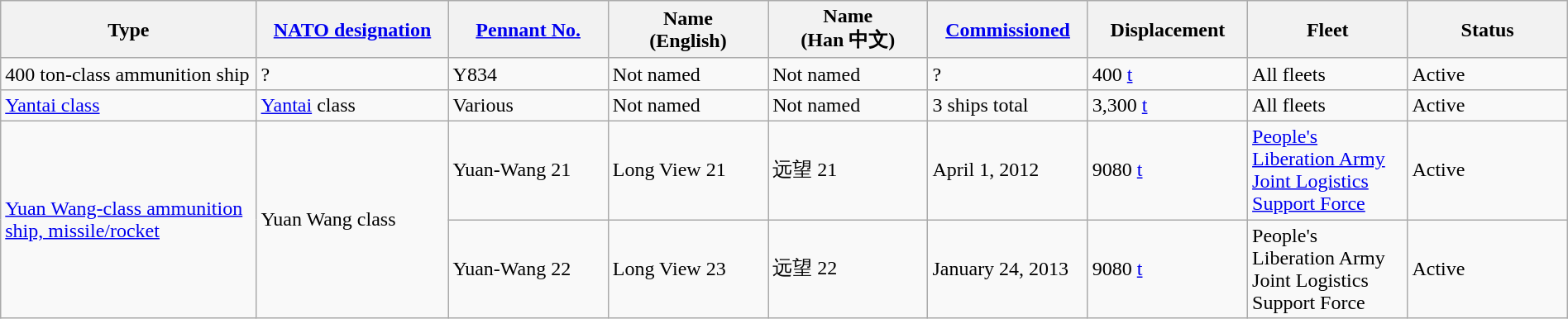<table class="wikitable sortable"  style="margin:auto; width:100%;">
<tr>
<th style="text-align:center; width:16%;">Type</th>
<th style="text-align:center; width:12%;"><a href='#'>NATO designation</a></th>
<th style="text-align:center; width:10%;"><a href='#'>Pennant No.</a></th>
<th style="text-align:center; width:10%;">Name<br>(English)</th>
<th style="text-align:center; width:10%;">Name<br>(Han 中文)</th>
<th style="text-align:center; width:10%;"><a href='#'>Commissioned</a></th>
<th style="text-align:center; width:10%;">Displacement</th>
<th style="text-align:center; width:10%;">Fleet</th>
<th style="text-align:center; width:10%;">Status</th>
</tr>
<tr>
<td>400 ton-class ammunition ship</td>
<td>?</td>
<td>Y834</td>
<td>Not named</td>
<td>Not named</td>
<td>?</td>
<td>400 <a href='#'>t</a></td>
<td>All fleets</td>
<td><span>Active</span></td>
</tr>
<tr>
<td><a href='#'>Yantai class</a></td>
<td><a href='#'>Yantai</a> class</td>
<td>Various</td>
<td>Not named</td>
<td>Not named</td>
<td>3 ships total</td>
<td>3,300 <a href='#'>t</a></td>
<td>All fleets</td>
<td><span>Active</span></td>
</tr>
<tr>
<td rowspan="2"><a href='#'>Yuan Wang-class ammunition ship, missile/rocket</a></td>
<td rowspan="2">Yuan Wang class</td>
<td>Yuan-Wang 21</td>
<td>Long View 21</td>
<td>远望 21</td>
<td>April 1, 2012</td>
<td>9080 <a href='#'>t</a></td>
<td><a href='#'>People's Liberation Army Joint Logistics Support Force</a></td>
<td><span>Active</span></td>
</tr>
<tr>
<td>Yuan-Wang 22</td>
<td>Long View 23</td>
<td>远望 22</td>
<td>January 24, 2013</td>
<td>9080 <a href='#'>t</a></td>
<td>People's Liberation Army Joint Logistics Support Force</td>
<td><span>Active</span></td>
</tr>
</table>
